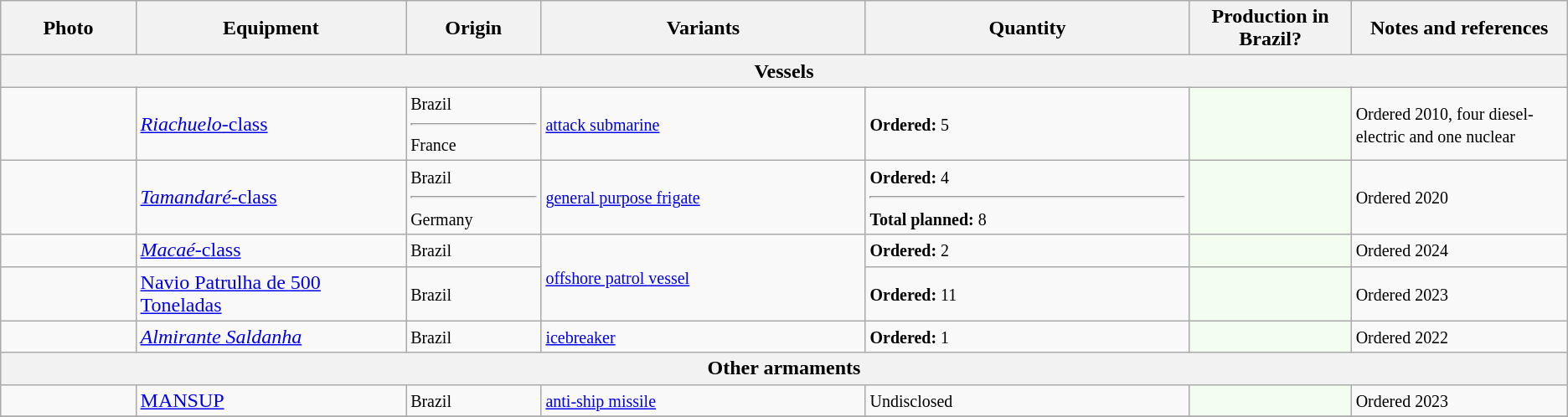<table class="wikitable" style="text-align:center;">
<tr>
<th style="text-align:center; width:5%;">Photo</th>
<th style="text-align:center; width:10%;">Equipment</th>
<th style="text-align:center; width:5%;">Origin</th>
<th style="text-align:center; width:12%;">Variants</th>
<th style="text-align:center; width:12%;">Quantity</th>
<th style="text-align:center; width:5%;">Production in Brazil?</th>
<th style="text-align:center; width:8%;">Notes and references</th>
</tr>
<tr>
<th colspan="7" style="background: lavander;">Vessels</th>
</tr>
<tr>
<td></td>
<td style="text-align:left"><a href='#'><em>Riachuelo</em>-class</a></td>
<td style="text-align:left"><small>Brazil<hr>France</small></td>
<td style="text-align:left"><small><a href='#'>attack submarine</a></small></td>
<td style="text-align:left"><small><strong>Ordered:</strong> 5</small></td>
<td style="background:#f3fef1"></td>
<td style="text-align:left"><small>Ordered 2010, four diesel-electric and one nuclear</small></td>
</tr>
<tr>
<td></td>
<td style="text-align:left"><a href='#'><em>Tamandaré</em>-class</a></td>
<td style="text-align:left"><small>Brazil<hr>Germany</small></td>
<td style="text-align:left"><small><a href='#'>general purpose frigate</a></small></td>
<td style="text-align:left"><small><strong>Ordered:</strong> 4<hr><strong>Total planned:</strong> 8</small></td>
<td style="background:#f3fef1"></td>
<td style="text-align:left"><small>Ordered 2020</small></td>
</tr>
<tr>
<td></td>
<td style="text-align:left"><a href='#'><em>Macaé</em>-class</a></td>
<td style="text-align:left"><small>Brazil</small></td>
<td rowspan="2" style="text-align:left"><small><a href='#'>offshore patrol vessel</a></small></td>
<td style="text-align:left"><small><strong>Ordered:</strong> 2</small></td>
<td style="background:#f3fef1"></td>
<td style="text-align:left"><small>Ordered 2024</small></td>
</tr>
<tr>
<td></td>
<td style="text-align:left"><a href='#'>Navio Patrulha de 500 Toneladas</a></td>
<td style="text-align:left"><small>Brazil</small></td>
<td style="text-align:left"><small><strong>Ordered:</strong> 11</small></td>
<td style="background:#f3fef1"></td>
<td style="text-align:left"><small>Ordered 2023</small></td>
</tr>
<tr>
<td></td>
<td style="text-align:left"><a href='#'><em>Almirante Saldanha</em></a></td>
<td style="text-align:left"><small>Brazil</small></td>
<td style="text-align:left"><small><a href='#'>icebreaker</a></small></td>
<td style="text-align:left"><small><strong>Ordered:</strong> 1</small></td>
<td style="background:#f3fef1"></td>
<td style="text-align:left"><small>Ordered 2022</small></td>
</tr>
<tr>
<th colspan="7" style="background: lavander;">Other armaments</th>
</tr>
<tr>
<td></td>
<td style="text-align:left"><a href='#'>MANSUP</a></td>
<td style="text-align:left"><small>Brazil</small></td>
<td style="text-align:left"><small><a href='#'>anti-ship missile</a></small></td>
<td style="text-align:left"><small>Undisclosed</small></td>
<td style="background:#f3fef1"></td>
<td style="text-align:left"><small>Ordered 2023</small></td>
</tr>
<tr>
</tr>
</table>
